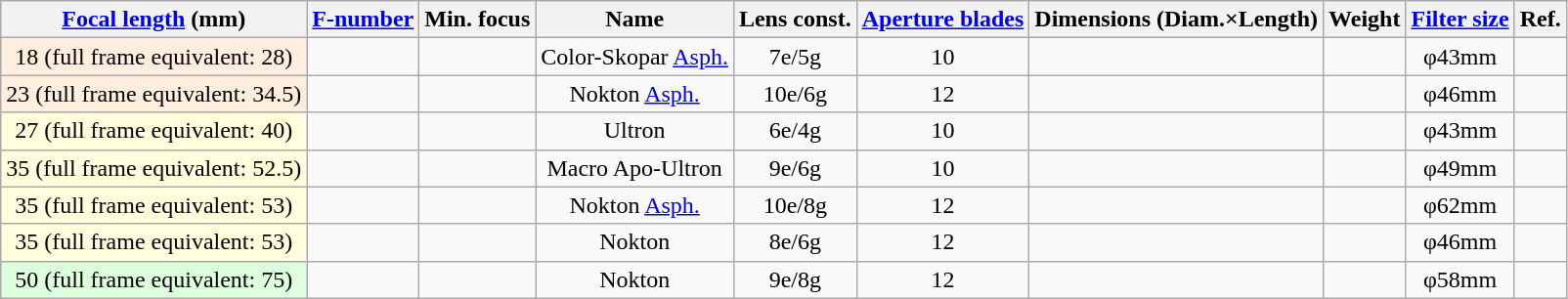<table class="wikitable sortable" style="font-size:100%;text-align:center;">
<tr>
<th><a href='#'>Focal length</a> (mm)</th>
<th><a href='#'>F-number</a></th>
<th>Min. focus</th>
<th>Name</th>
<th>Lens const.</th>
<th><a href='#'>Aperture blades</a></th>
<th>Dimensions (Diam.×Length)</th>
<th>Weight</th>
<th><a href='#'>Filter size</a></th>
<th class="unsortable">Ref.</th>
</tr>
<tr>
<td ! style = "background:#fed;" data-sort-value="28">18 (full frame equivalent: 28)</td>
<td></td>
<td></td>
<td>Color-Skopar <a href='#'>Asph.</a></td>
<td>7e/5g</td>
<td>10</td>
<td></td>
<td></td>
<td>φ43mm</td>
<td></td>
</tr>
<tr>
<td ! style = "background:#fed;" data-sort-value="34.5">23 (full frame equivalent: 34.5)</td>
<td></td>
<td></td>
<td>Nokton <a href='#'>Asph.</a></td>
<td>10e/6g</td>
<td>12</td>
<td></td>
<td></td>
<td>φ46mm</td>
<td></td>
</tr>
<tr>
<td ! style = "background:#ffd;" data-sort-value="40">27 (full frame equivalent: 40)</td>
<td></td>
<td></td>
<td>Ultron</td>
<td>6e/4g</td>
<td>10</td>
<td></td>
<td></td>
<td>φ43mm</td>
<td></td>
</tr>
<tr>
<td ! style = "background:#ffd;" data-sort-value="52.5">35 (full frame equivalent: 52.5)</td>
<td></td>
<td></td>
<td>Macro Apo-Ultron</td>
<td>9e/6g</td>
<td>10</td>
<td></td>
<td></td>
<td>φ49mm</td>
<td></td>
</tr>
<tr>
<td ! style = "background:#ffd;" data-sort-value="53">35 (full frame equivalent: 53)</td>
<td></td>
<td></td>
<td>Nokton <a href='#'>Asph.</a></td>
<td>10e/8g</td>
<td>12</td>
<td></td>
<td></td>
<td>φ62mm</td>
<td></td>
</tr>
<tr>
<td ! style = "background:#ffd;" data-sort-value="53">35 (full frame equivalent: 53)</td>
<td></td>
<td></td>
<td>Nokton</td>
<td>8e/6g</td>
<td>12</td>
<td></td>
<td></td>
<td>φ46mm</td>
<td></td>
</tr>
<tr>
<td ! style = "background:#dfd;" data-sort-value="75">50 (full frame equivalent: 75)</td>
<td></td>
<td></td>
<td>Nokton</td>
<td>9e/8g</td>
<td>12</td>
<td></td>
<td></td>
<td>φ58mm</td>
<td></td>
</tr>
</table>
